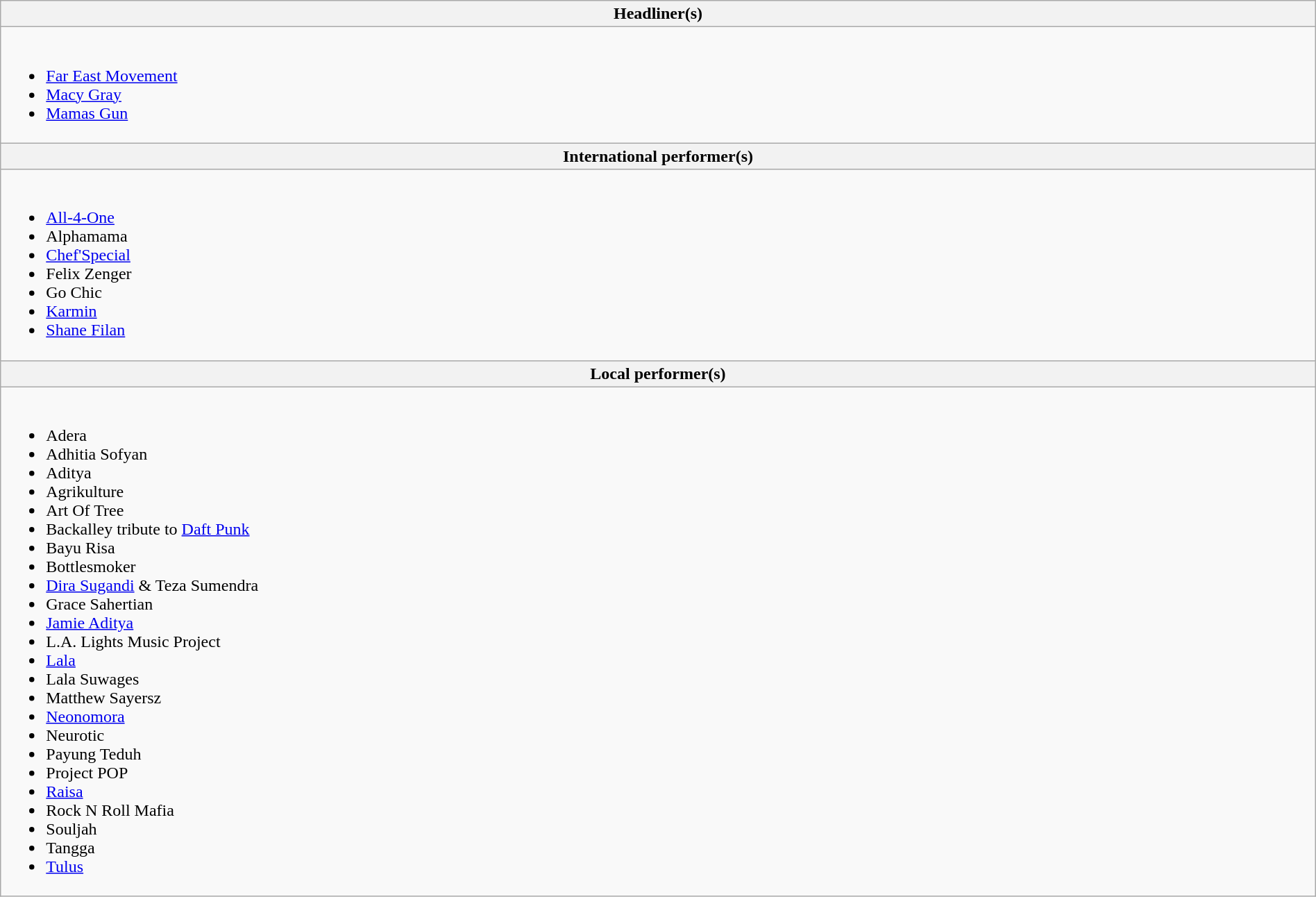<table class="wikitable" style="width:100%;">
<tr>
<th>Headliner(s)</th>
</tr>
<tr>
<td style="vertical-align:top"><br><ul><li><a href='#'>Far East Movement</a></li><li><a href='#'>Macy Gray</a></li><li><a href='#'>Mamas Gun</a></li></ul></td>
</tr>
<tr>
<th>International performer(s)</th>
</tr>
<tr>
<td style="vertical-align:top"><br><ul><li><a href='#'>All-4-One</a></li><li>Alphamama</li><li><a href='#'>Chef'Special</a></li><li>Felix Zenger</li><li>Go Chic</li><li><a href='#'>Karmin</a></li><li><a href='#'>Shane Filan</a></li></ul></td>
</tr>
<tr>
<th>Local performer(s)</th>
</tr>
<tr>
<td style="vertical-align:top"><br><ul><li>Adera</li><li>Adhitia Sofyan</li><li>Aditya</li><li>Agrikulture</li><li>Art Of Tree</li><li>Backalley tribute to <a href='#'>Daft Punk</a></li><li>Bayu Risa</li><li>Bottlesmoker</li><li><a href='#'>Dira Sugandi</a> & Teza Sumendra</li><li>Grace Sahertian</li><li><a href='#'>Jamie Aditya</a></li><li>L.A. Lights Music Project</li><li><a href='#'>Lala</a></li><li>Lala Suwages</li><li>Matthew Sayersz</li><li><a href='#'>Neonomora</a></li><li>Neurotic</li><li>Payung Teduh</li><li>Project POP</li><li><a href='#'>Raisa</a></li><li>Rock N Roll Mafia</li><li>Souljah</li><li>Tangga</li><li><a href='#'>Tulus</a></li></ul></td>
</tr>
</table>
